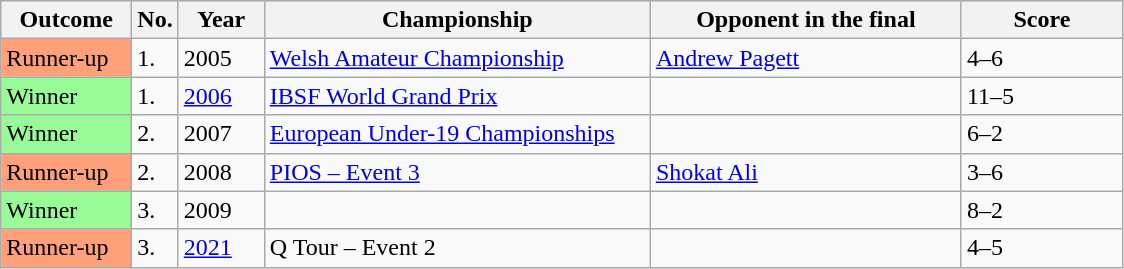<table class="sortable wikitable">
<tr>
<th width="80">Outcome</th>
<th width="20">No.</th>
<th width="50">Year</th>
<th style="width:250px;">Championship</th>
<th style="width:200px;">Opponent in the final</th>
<th style="width:100px;">Score</th>
</tr>
<tr>
<td style="background:#ffa07a;">Runner-up</td>
<td>1.</td>
<td>2005</td>
<td><a href='#'>Welsh Amateur Championship</a></td>
<td> <a href='#'>Andrew Pagett</a></td>
<td>4–6</td>
</tr>
<tr>
<td style="background:#98fb98">Winner</td>
<td>1.</td>
<td><a href='#'>2006</a></td>
<td><a href='#'>IBSF World Grand Prix</a></td>
<td> </td>
<td>11–5</td>
</tr>
<tr>
<td style="background:#98fb98">Winner</td>
<td>2.</td>
<td>2007</td>
<td><a href='#'>European Under-19 Championships</a></td>
<td> </td>
<td>6–2</td>
</tr>
<tr>
<td style="background:#ffa07a;">Runner-up</td>
<td>2.</td>
<td>2008</td>
<td><a href='#'>PIOS – Event 3</a></td>
<td> <a href='#'>Shokat Ali</a></td>
<td>3–6</td>
</tr>
<tr>
<td style="background:#98fb98;">Winner</td>
<td>3.</td>
<td>2009</td>
<td></td>
<td> </td>
<td>8–2</td>
</tr>
<tr>
<td style="background:#ffa07a;">Runner-up</td>
<td>3.</td>
<td><a href='#'>2021</a></td>
<td>Q Tour – Event 2</td>
<td> </td>
<td>4–5</td>
</tr>
</table>
